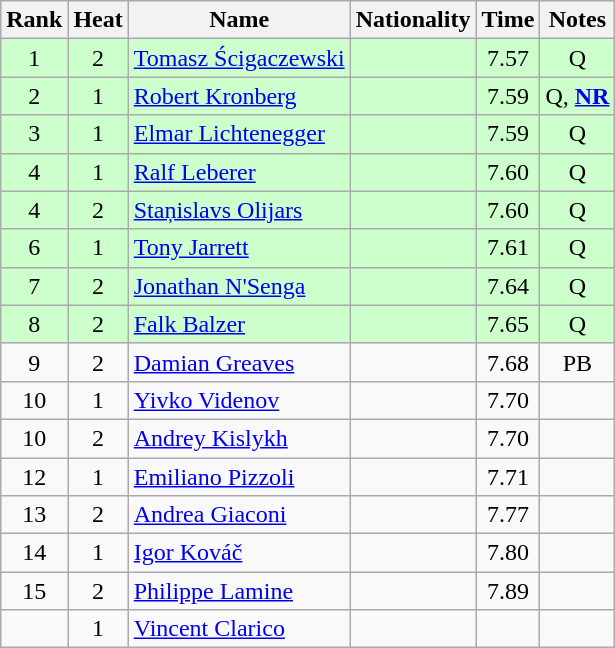<table class="wikitable sortable" style="text-align:center">
<tr>
<th>Rank</th>
<th>Heat</th>
<th>Name</th>
<th>Nationality</th>
<th>Time</th>
<th>Notes</th>
</tr>
<tr bgcolor=ccffcc>
<td>1</td>
<td>2</td>
<td align="left"><a href='#'>Tomasz Ścigaczewski</a></td>
<td align=left></td>
<td>7.57</td>
<td>Q</td>
</tr>
<tr bgcolor=ccffcc>
<td>2</td>
<td>1</td>
<td align="left"><a href='#'>Robert Kronberg</a></td>
<td align=left></td>
<td>7.59</td>
<td>Q, <strong><a href='#'>NR</a></strong></td>
</tr>
<tr bgcolor=ccffcc>
<td>3</td>
<td>1</td>
<td align="left"><a href='#'>Elmar Lichtenegger</a></td>
<td align=left></td>
<td>7.59</td>
<td>Q</td>
</tr>
<tr bgcolor=ccffcc>
<td>4</td>
<td>1</td>
<td align="left"><a href='#'>Ralf Leberer</a></td>
<td align=left></td>
<td>7.60</td>
<td>Q</td>
</tr>
<tr bgcolor=ccffcc>
<td>4</td>
<td>2</td>
<td align="left"><a href='#'>Staņislavs Olijars</a></td>
<td align=left></td>
<td>7.60</td>
<td>Q</td>
</tr>
<tr bgcolor=ccffcc>
<td>6</td>
<td>1</td>
<td align="left"><a href='#'>Tony Jarrett</a></td>
<td align=left></td>
<td>7.61</td>
<td>Q</td>
</tr>
<tr bgcolor=ccffcc>
<td>7</td>
<td>2</td>
<td align="left"><a href='#'>Jonathan N'Senga</a></td>
<td align=left></td>
<td>7.64</td>
<td>Q</td>
</tr>
<tr bgcolor=ccffcc>
<td>8</td>
<td>2</td>
<td align="left"><a href='#'>Falk Balzer</a></td>
<td align=left></td>
<td>7.65</td>
<td>Q</td>
</tr>
<tr>
<td>9</td>
<td>2</td>
<td align="left"><a href='#'>Damian Greaves</a></td>
<td align=left></td>
<td>7.68</td>
<td>PB</td>
</tr>
<tr>
<td>10</td>
<td>1</td>
<td align="left"><a href='#'>Yivko Videnov</a></td>
<td align=left></td>
<td>7.70</td>
<td></td>
</tr>
<tr>
<td>10</td>
<td>2</td>
<td align="left"><a href='#'>Andrey Kislykh</a></td>
<td align=left></td>
<td>7.70</td>
<td></td>
</tr>
<tr>
<td>12</td>
<td>1</td>
<td align="left"><a href='#'>Emiliano Pizzoli</a></td>
<td align=left></td>
<td>7.71</td>
<td></td>
</tr>
<tr>
<td>13</td>
<td>2</td>
<td align="left"><a href='#'>Andrea Giaconi</a></td>
<td align=left></td>
<td>7.77</td>
<td></td>
</tr>
<tr>
<td>14</td>
<td>1</td>
<td align="left"><a href='#'>Igor Kováč</a></td>
<td align=left></td>
<td>7.80</td>
<td></td>
</tr>
<tr>
<td>15</td>
<td>2</td>
<td align="left"><a href='#'>Philippe Lamine</a></td>
<td align=left></td>
<td>7.89</td>
<td></td>
</tr>
<tr>
<td></td>
<td>1</td>
<td align="left"><a href='#'>Vincent Clarico</a></td>
<td align=left></td>
<td></td>
<td></td>
</tr>
</table>
